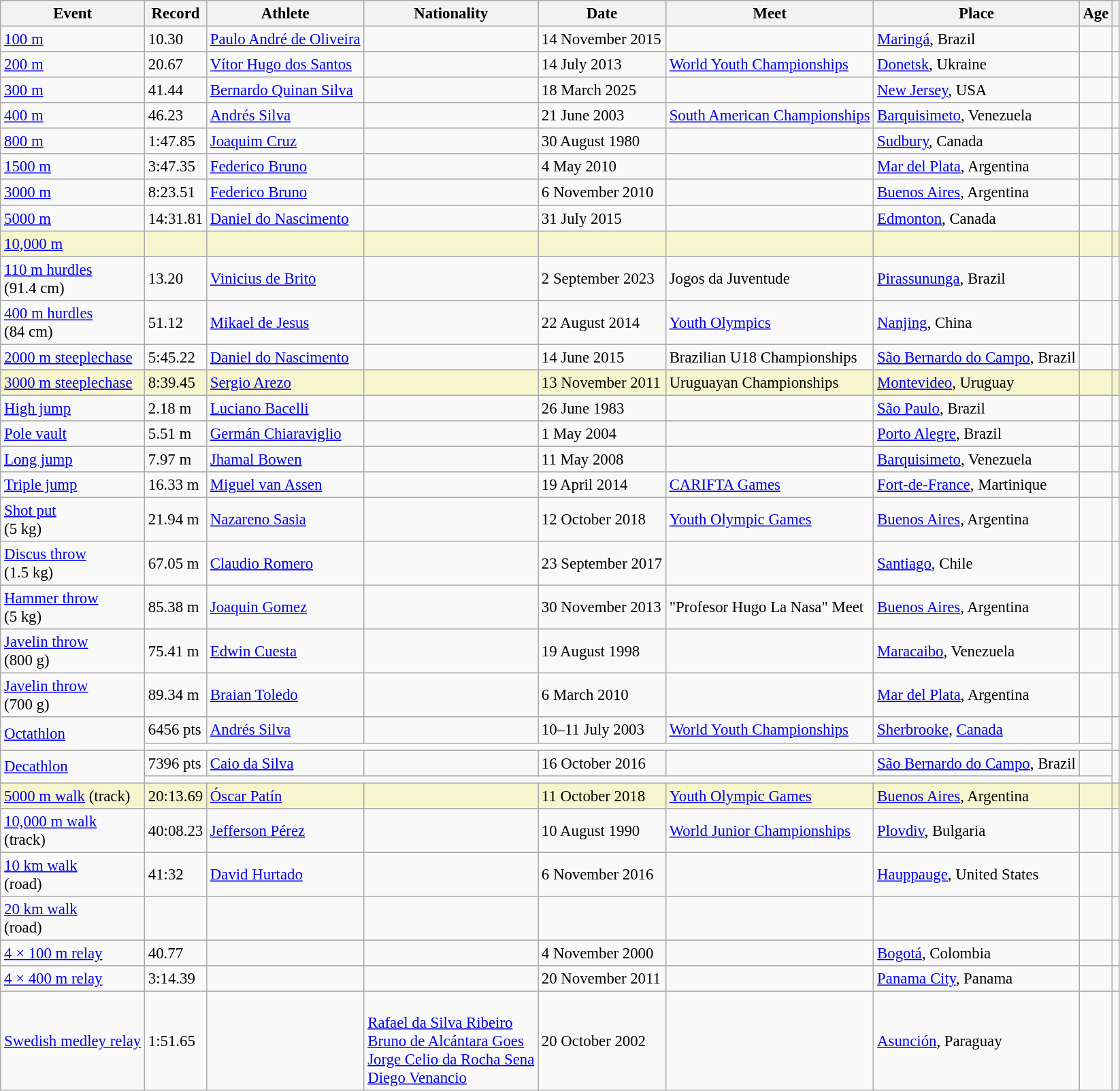<table class="wikitable" style="font-size:95%;">
<tr>
<th>Event</th>
<th>Record</th>
<th>Athlete</th>
<th>Nationality</th>
<th>Date</th>
<th>Meet</th>
<th>Place</th>
<th>Age</th>
<th></th>
</tr>
<tr>
<td><a href='#'>100 m</a></td>
<td>10.30<br></td>
<td><a href='#'>Paulo André de Oliveira</a></td>
<td></td>
<td>14 November 2015</td>
<td></td>
<td><a href='#'>Maringá</a>, Brazil</td>
<td></td>
<td></td>
</tr>
<tr>
<td><a href='#'>200 m</a></td>
<td>20.67<br></td>
<td><a href='#'>Vítor Hugo dos Santos</a></td>
<td></td>
<td>14 July 2013</td>
<td><a href='#'>World Youth Championships</a></td>
<td><a href='#'>Donetsk</a>, Ukraine</td>
<td></td>
<td></td>
</tr>
<tr>
<td><a href='#'>300 m</a></td>
<td>41.44</td>
<td><a href='#'>Bernardo Quinan Silva</a></td>
<td></td>
<td>18 March 2025</td>
<td></td>
<td><a href='#'>New Jersey</a>, USA</td>
<td></td>
<td></td>
</tr>
<tr>
<td><a href='#'>400 m</a></td>
<td>46.23</td>
<td><a href='#'>Andrés Silva</a></td>
<td></td>
<td>21 June 2003</td>
<td><a href='#'>South American Championships</a></td>
<td><a href='#'>Barquisimeto</a>, Venezuela</td>
<td></td>
<td></td>
</tr>
<tr>
<td><a href='#'>800 m</a></td>
<td>1:47.85</td>
<td><a href='#'>Joaquim Cruz</a></td>
<td></td>
<td>30 August 1980</td>
<td></td>
<td><a href='#'>Sudbury</a>, Canada</td>
<td></td>
<td></td>
</tr>
<tr>
<td><a href='#'>1500 m</a></td>
<td>3:47.35</td>
<td><a href='#'>Federico Bruno</a></td>
<td></td>
<td>4 May 2010</td>
<td></td>
<td><a href='#'>Mar del Plata</a>, Argentina</td>
<td></td>
<td></td>
</tr>
<tr>
<td><a href='#'>3000 m</a></td>
<td>8:23.51</td>
<td><a href='#'>Federico Bruno</a></td>
<td></td>
<td>6 November 2010</td>
<td></td>
<td><a href='#'>Buenos Aires</a>, Argentina</td>
<td></td>
<td></td>
</tr>
<tr>
<td><a href='#'>5000 m</a></td>
<td>14:31.81</td>
<td><a href='#'>Daniel do Nascimento</a></td>
<td></td>
<td>31 July 2015</td>
<td></td>
<td><a href='#'>Edmonton</a>, Canada</td>
<td></td>
<td></td>
</tr>
<tr style="background:#f6f5ce;">
<td><a href='#'>10,000 m</a></td>
<td></td>
<td></td>
<td></td>
<td></td>
<td></td>
<td></td>
<td></td>
<td></td>
</tr>
<tr>
<td><a href='#'>110 m hurdles</a><br>(91.4 cm)</td>
<td>13.20 </td>
<td><a href='#'>Vinicius de Brito</a></td>
<td></td>
<td>2 September 2023</td>
<td>Jogos da Juventude</td>
<td><a href='#'>Pirassununga</a>, Brazil</td>
<td></td>
<td></td>
</tr>
<tr>
<td><a href='#'>400 m hurdles</a><br>(84 cm)</td>
<td>51.12</td>
<td><a href='#'>Mikael de Jesus</a></td>
<td></td>
<td>22 August 2014</td>
<td><a href='#'>Youth Olympics</a></td>
<td><a href='#'>Nanjing</a>, China</td>
<td></td>
<td></td>
</tr>
<tr>
<td><a href='#'>2000 m steeplechase</a></td>
<td>5:45.22</td>
<td><a href='#'>Daniel do Nascimento</a></td>
<td></td>
<td>14 June 2015</td>
<td>Brazilian U18 Championships</td>
<td><a href='#'>São Bernardo do Campo</a>, Brazil</td>
<td></td>
<td></td>
</tr>
<tr style="background:#f6f5ce;">
<td><a href='#'>3000 m steeplechase</a></td>
<td>8:39.45</td>
<td><a href='#'>Sergio Arezo</a></td>
<td></td>
<td>13 November 2011</td>
<td>Uruguayan Championships</td>
<td><a href='#'>Montevideo</a>, Uruguay</td>
<td></td>
<td></td>
</tr>
<tr>
<td><a href='#'>High jump</a></td>
<td>2.18 m</td>
<td><a href='#'>Luciano Bacelli</a></td>
<td></td>
<td>26 June 1983</td>
<td></td>
<td><a href='#'>São Paulo</a>, Brazil</td>
<td></td>
<td></td>
</tr>
<tr>
<td><a href='#'>Pole vault</a></td>
<td>5.51 m</td>
<td><a href='#'>Germán Chiaraviglio</a></td>
<td></td>
<td>1 May 2004</td>
<td></td>
<td><a href='#'>Porto Alegre</a>, Brazil</td>
<td></td>
<td></td>
</tr>
<tr>
<td><a href='#'>Long jump</a></td>
<td>7.97 m<br></td>
<td><a href='#'>Jhamal Bowen</a></td>
<td></td>
<td>11 May 2008</td>
<td></td>
<td><a href='#'>Barquisimeto</a>, Venezuela</td>
<td></td>
<td></td>
</tr>
<tr>
<td><a href='#'>Triple jump</a></td>
<td>16.33 m<br></td>
<td><a href='#'>Miguel van Assen</a></td>
<td></td>
<td>19 April 2014</td>
<td><a href='#'>CARIFTA Games</a></td>
<td><a href='#'>Fort-de-France</a>, Martinique</td>
<td></td>
<td></td>
</tr>
<tr>
<td><a href='#'>Shot put</a><br>(5 kg)</td>
<td>21.94 m</td>
<td><a href='#'>Nazareno Sasia</a></td>
<td></td>
<td>12 October 2018</td>
<td><a href='#'>Youth Olympic Games</a></td>
<td><a href='#'>Buenos Aires</a>, Argentina</td>
<td></td>
<td></td>
</tr>
<tr>
<td><a href='#'>Discus throw</a><br>(1.5 kg)</td>
<td>67.05 m</td>
<td><a href='#'>Claudio Romero</a></td>
<td></td>
<td>23 September 2017</td>
<td></td>
<td><a href='#'>Santiago</a>, Chile</td>
<td></td>
<td></td>
</tr>
<tr>
<td><a href='#'>Hammer throw</a><br>(5 kg)</td>
<td>85.38 m</td>
<td><a href='#'>Joaquin Gomez</a></td>
<td></td>
<td>30 November 2013</td>
<td>"Profesor Hugo La Nasa" Meet</td>
<td><a href='#'>Buenos Aires</a>, Argentina</td>
<td></td>
<td></td>
</tr>
<tr>
<td><a href='#'>Javelin throw</a><br>(800 g)</td>
<td>75.41 m</td>
<td><a href='#'>Edwin Cuesta</a></td>
<td></td>
<td>19 August 1998</td>
<td></td>
<td><a href='#'>Maracaibo</a>, Venezuela</td>
<td></td>
<td></td>
</tr>
<tr>
<td><a href='#'>Javelin throw</a><br>(700 g)</td>
<td>89.34 m</td>
<td><a href='#'>Braian Toledo</a></td>
<td></td>
<td>6 March 2010</td>
<td></td>
<td><a href='#'>Mar del Plata</a>, Argentina</td>
<td></td>
<td></td>
</tr>
<tr>
<td rowspan=2><a href='#'>Octathlon</a></td>
<td>6456 pts</td>
<td><a href='#'>Andrés Silva</a></td>
<td></td>
<td>10–11 July 2003</td>
<td><a href='#'>World Youth Championships</a></td>
<td><a href='#'>Sherbrooke</a>, <a href='#'>Canada</a></td>
<td></td>
<td rowspan="2"></td>
</tr>
<tr>
<td colspan=7></td>
</tr>
<tr>
<td rowspan="2"><a href='#'>Decathlon</a></td>
<td>7396 pts</td>
<td><a href='#'>Caio da Silva</a></td>
<td></td>
<td>16 October 2016</td>
<td></td>
<td><a href='#'>São Bernardo do Campo</a>, Brazil</td>
<td></td>
<td rowspan="2"></td>
</tr>
<tr>
<td colspan=7></td>
</tr>
<tr style="background:#f6f5ce;">
<td><a href='#'>5000 m walk</a> (track)</td>
<td>20:13.69</td>
<td><a href='#'>Óscar Patín</a></td>
<td></td>
<td>11 October 2018</td>
<td><a href='#'>Youth Olympic Games</a></td>
<td><a href='#'>Buenos Aires</a>, Argentina</td>
<td></td>
<td></td>
</tr>
<tr>
<td><a href='#'>10,000 m walk</a><br>(track)</td>
<td>40:08.23 </td>
<td><a href='#'>Jefferson Pérez</a></td>
<td></td>
<td>10 August 1990</td>
<td><a href='#'>World Junior Championships</a></td>
<td><a href='#'>Plovdiv</a>, Bulgaria</td>
<td></td>
<td></td>
</tr>
<tr>
<td><a href='#'>10 km walk</a><br>(road)</td>
<td>41:32</td>
<td><a href='#'>David Hurtado</a></td>
<td></td>
<td>6 November 2016</td>
<td></td>
<td><a href='#'>Hauppauge</a>, United States</td>
<td></td>
<td></td>
</tr>
<tr>
<td><a href='#'>20 km walk</a><br>(road)</td>
<td></td>
<td></td>
<td></td>
<td></td>
<td></td>
<td></td>
<td></td>
<td></td>
</tr>
<tr>
<td><a href='#'>4 × 100 m relay</a></td>
<td>40.77 </td>
<td></td>
<td></td>
<td>4 November 2000</td>
<td></td>
<td><a href='#'>Bogotá</a>, Colombia</td>
<td></td>
<td></td>
</tr>
<tr>
<td><a href='#'>4 × 400 m relay</a></td>
<td>3:14.39</td>
<td></td>
<td></td>
<td>20 November 2011</td>
<td></td>
<td><a href='#'>Panama City</a>, Panama</td>
<td></td>
<td></td>
</tr>
<tr>
<td><a href='#'>Swedish medley relay</a></td>
<td>1:51.65</td>
<td></td>
<td><br><a href='#'>Rafael da Silva Ribeiro</a><br><a href='#'>Bruno de Alcántara Goes</a><br><a href='#'>Jorge Celio da Rocha Sena</a><br><a href='#'>Diego Venancio</a></td>
<td>20 October 2002</td>
<td></td>
<td><a href='#'>Asunción</a>, Paraguay</td>
<td></td>
<td></td>
</tr>
</table>
